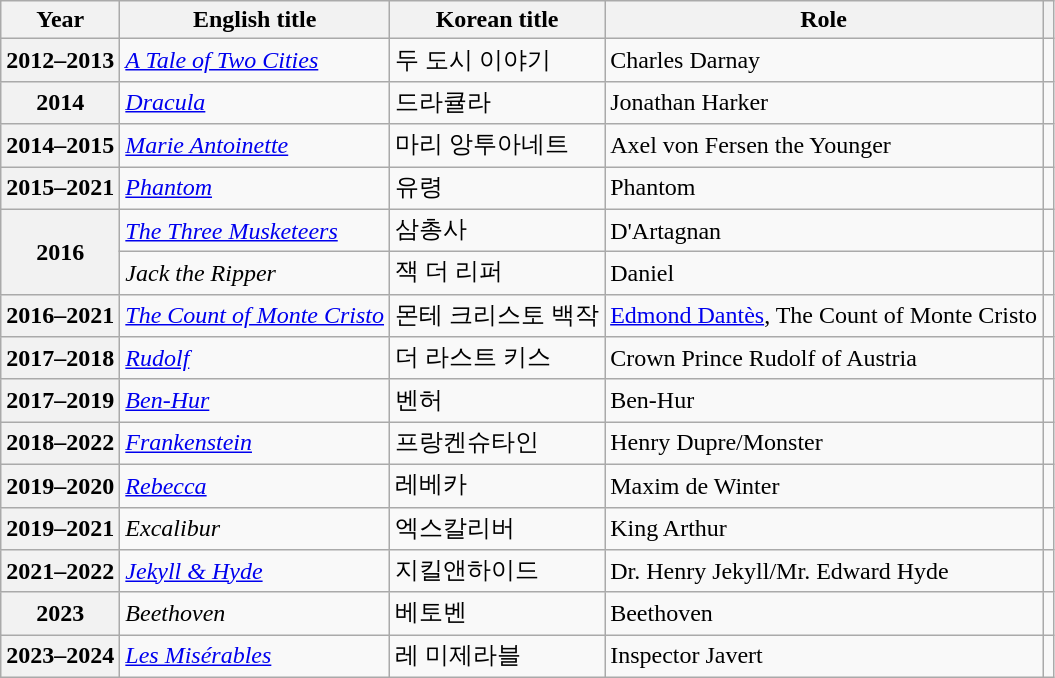<table class="wikitable sortable plainrowheaders">
<tr>
<th scope="col">Year</th>
<th scope="col">English title</th>
<th scope="col">Korean title</th>
<th scope="col">Role</th>
<th scope="col" class="unsortable"></th>
</tr>
<tr>
<th>2012–2013</th>
<td><a href='#'><em>A Tale of Two Cities</em></a></td>
<td>두 도시 이야기</td>
<td>Charles Darnay</td>
<td></td>
</tr>
<tr>
<th>2014</th>
<td><a href='#'><em>Dracula</em></a></td>
<td>드라큘라</td>
<td>Jonathan Harker</td>
<td></td>
</tr>
<tr>
<th>2014–2015</th>
<td><em><a href='#'>Marie Antoinette</a></em></td>
<td>마리 앙투아네트</td>
<td>Axel von Fersen the Younger</td>
<td></td>
</tr>
<tr>
<th>2015–2021</th>
<td><em><a href='#'>Phantom</a></em></td>
<td>유령</td>
<td>Phantom</td>
<td></td>
</tr>
<tr>
<th rowspan="2">2016</th>
<td><em><a href='#'>The Three Musketeers</a></em></td>
<td>삼총사</td>
<td>D'Artagnan</td>
<td></td>
</tr>
<tr>
<td><em>Jack the Ripper</em></td>
<td>잭 더 리퍼</td>
<td>Daniel</td>
<td></td>
</tr>
<tr>
<th>2016–2021</th>
<td><em><a href='#'>The Count of Monte Cristo</a></em></td>
<td>몬테 크리스토 백작</td>
<td><a href='#'>Edmond Dantès</a>, The Count of Monte Cristo</td>
<td></td>
</tr>
<tr>
<th>2017–2018</th>
<td><em><a href='#'>Rudolf</a></em></td>
<td>더 라스트 키스</td>
<td>Crown Prince Rudolf of Austria</td>
<td></td>
</tr>
<tr>
<th>2017–2019</th>
<td><em><a href='#'>Ben-Hur</a></em></td>
<td>벤허</td>
<td>Ben-Hur</td>
<td></td>
</tr>
<tr>
<th>2018–2022</th>
<td><em><a href='#'>Frankenstein</a></em></td>
<td>프랑켄슈타인</td>
<td>Henry Dupre/Monster</td>
<td></td>
</tr>
<tr>
<th>2019–2020</th>
<td><em><a href='#'>Rebecca</a></em></td>
<td>레베카</td>
<td>Maxim de Winter</td>
<td></td>
</tr>
<tr>
<th>2019–2021</th>
<td><em>Excalibur</em></td>
<td>엑스칼리버</td>
<td>King Arthur</td>
<td></td>
</tr>
<tr>
<th>2021–2022</th>
<td><em><a href='#'>Jekyll & Hyde</a></em></td>
<td>지킬앤하이드</td>
<td>Dr. Henry Jekyll/Mr. Edward Hyde</td>
<td></td>
</tr>
<tr>
<th>2023</th>
<td><em>Beethoven</em></td>
<td>베토벤</td>
<td>Beethoven</td>
<td></td>
</tr>
<tr>
<th>2023–2024</th>
<td><em><a href='#'>Les Misérables</a></em></td>
<td>레 미제라블</td>
<td>Inspector Javert</td>
<td></td>
</tr>
</table>
